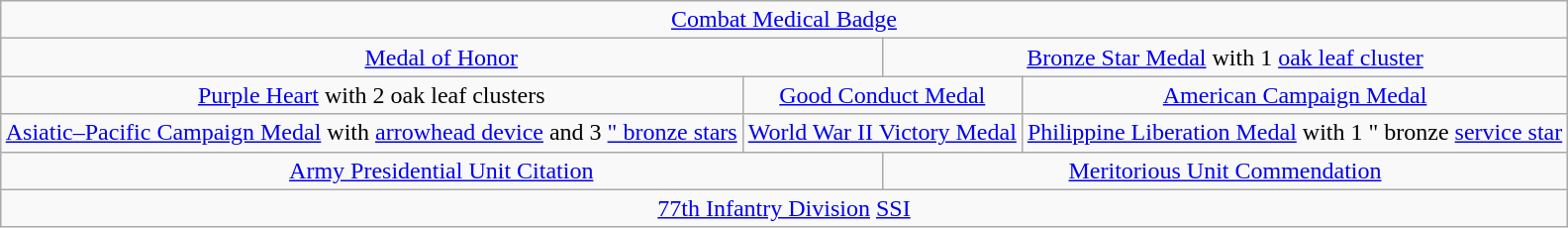<table class="wikitable" style="margin:1em auto; text-align:center;">
<tr>
<td colspan="4"><a href='#'>Combat Medical Badge</a></td>
</tr>
<tr>
<td colspan="2"><a href='#'>Medal of Honor</a></td>
<td colspan="2"><a href='#'>Bronze Star Medal</a> with 1 <a href='#'>oak leaf cluster</a></td>
</tr>
<tr>
<td colspan="1"><a href='#'>Purple Heart</a> with 2 oak leaf clusters</td>
<td colspan="2"><a href='#'>Good Conduct Medal</a></td>
<td colspan="1"><a href='#'>American Campaign Medal</a></td>
</tr>
<tr>
<td colspan="1"><a href='#'>Asiatic–Pacific Campaign Medal</a> with <a href='#'>arrowhead device</a> and 3 <a href='#'>" bronze stars</a></td>
<td colspan="2"><a href='#'>World War II Victory Medal</a></td>
<td colspan="1"><a href='#'>Philippine Liberation Medal</a> with 1 " bronze <a href='#'>service star</a></td>
</tr>
<tr>
<td colspan="2"><a href='#'>Army Presidential Unit Citation</a></td>
<td colspan="2"><a href='#'>Meritorious Unit Commendation</a></td>
</tr>
<tr>
<td colspan="4"><a href='#'>77th Infantry Division</a> <a href='#'>SSI</a></td>
</tr>
</table>
